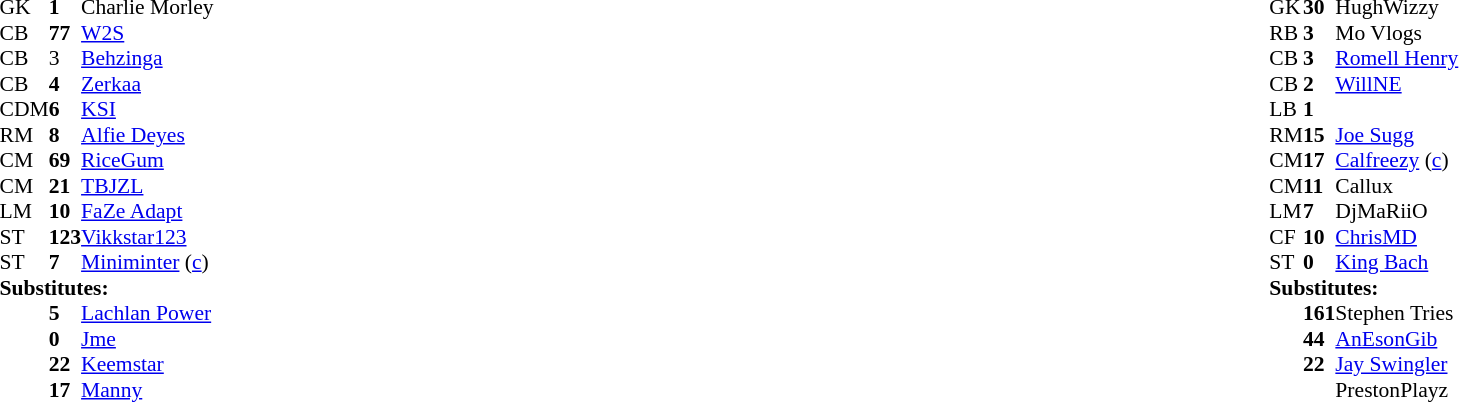<table style="width:100%;">
<tr>
<td style="vertical-align:top; width:40%;"><br><table style="font-size: 90%" cellspacing="0" cellpadding="0">
<tr>
<td>GK</td>
<td><strong>1</strong></td>
<td> Charlie Morley</td>
</tr>
<tr>
<td>CB</td>
<td><strong>77</strong></td>
<td> <a href='#'>W2S</a></td>
</tr>
<tr>
<td>CB</td>
<td>3</td>
<td> <a href='#'>Behzinga</a></td>
</tr>
<tr>
<td>CB</td>
<td><strong>4</strong></td>
<td> <a href='#'>Zerkaa</a></td>
</tr>
<tr>
<td>CDM</td>
<td><strong>6</strong></td>
<td> <a href='#'>KSI</a></td>
</tr>
<tr>
<td>RM</td>
<td><strong>8</strong></td>
<td> <a href='#'>Alfie Deyes</a></td>
</tr>
<tr>
<td>CM</td>
<td><strong>69</strong></td>
<td> <a href='#'>RiceGum</a></td>
</tr>
<tr>
<td>CM</td>
<td><strong>21</strong></td>
<td> <a href='#'>TBJZL</a></td>
</tr>
<tr>
<td>LM</td>
<td><strong>10</strong></td>
<td> <a href='#'>FaZe Adapt</a></td>
</tr>
<tr>
<td>ST</td>
<td><strong>123</strong></td>
<td> <a href='#'>Vikkstar123</a></td>
</tr>
<tr>
<td>ST</td>
<td><strong>7</strong></td>
<td> <a href='#'>Miniminter</a> (<a href='#'>c</a>)</td>
</tr>
<tr>
<td colspan="3"><strong>Substitutes:</strong></td>
</tr>
<tr>
<td></td>
<td><strong>5</strong></td>
<td> <a href='#'>Lachlan Power</a></td>
</tr>
<tr>
<td></td>
<td><strong>0</strong></td>
<td> <a href='#'>Jme</a></td>
</tr>
<tr>
<td></td>
<td><strong>22</strong></td>
<td> <a href='#'>Keemstar</a></td>
</tr>
<tr>
<td></td>
<td><strong>17</strong></td>
<td> <a href='#'>Manny</a></td>
</tr>
</table>
</td>
<td style="vertical-align:top; width:50%;"><br><table cellspacing="0" cellpadding="0" style="font-size:90%; margin:auto;">
<tr>
<td>GK</td>
<td><strong>30</strong></td>
<td> HughWizzy</td>
</tr>
<tr>
<td>RB</td>
<td><strong>3</strong></td>
<td> Mo Vlogs</td>
</tr>
<tr>
<td>CB</td>
<td><strong>3</strong></td>
<td> <a href='#'>Romell Henry</a></td>
</tr>
<tr>
<td>CB</td>
<td><strong>2</strong></td>
<td> <a href='#'>WillNE</a></td>
</tr>
<tr>
<td>LB</td>
<td><strong>1</strong></td>
<td> </td>
</tr>
<tr>
<td>RM</td>
<td><strong>15</strong></td>
<td> <a href='#'>Joe Sugg</a></td>
</tr>
<tr>
<td>CM</td>
<td><strong>17</strong></td>
<td> <a href='#'>Calfreezy</a> (<a href='#'>c</a>)</td>
</tr>
<tr>
<td>CM</td>
<td><strong>11</strong></td>
<td> Callux</td>
</tr>
<tr>
<td>LM</td>
<td><strong>7</strong></td>
<td> DjMaRiiO</td>
</tr>
<tr>
<td>CF</td>
<td><strong>10</strong></td>
<td> <a href='#'>ChrisMD</a></td>
</tr>
<tr>
<td>ST</td>
<td><strong>0</strong></td>
<td> <a href='#'>King Bach</a></td>
</tr>
<tr>
<td colspan="3"><strong>Substitutes:</strong></td>
</tr>
<tr>
<td></td>
<td><strong>161</strong></td>
<td> Stephen Tries</td>
</tr>
<tr>
<td></td>
<td><strong>44</strong></td>
<td> <a href='#'>AnEsonGib</a></td>
</tr>
<tr>
<td></td>
<td><strong>22</strong></td>
<td> <a href='#'>Jay Swingler</a></td>
</tr>
<tr>
<td></td>
<td></td>
<td> PrestonPlayz</td>
</tr>
</table>
</td>
</tr>
</table>
